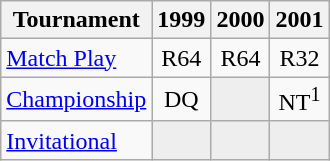<table class="wikitable" style="text-align:center;">
<tr>
<th>Tournament</th>
<th>1999</th>
<th>2000</th>
<th>2001</th>
</tr>
<tr>
<td align="left"><a href='#'>Match Play</a></td>
<td>R64</td>
<td>R64</td>
<td>R32</td>
</tr>
<tr>
<td align="left"><a href='#'>Championship</a></td>
<td>DQ</td>
<td style="background:#eeeeee;"></td>
<td>NT<sup>1</sup></td>
</tr>
<tr>
<td align="left"><a href='#'>Invitational</a></td>
<td style="background:#eeeeee;"></td>
<td style="background:#eeeeee;"></td>
<td style="background:#eeeeee;"></td>
</tr>
</table>
